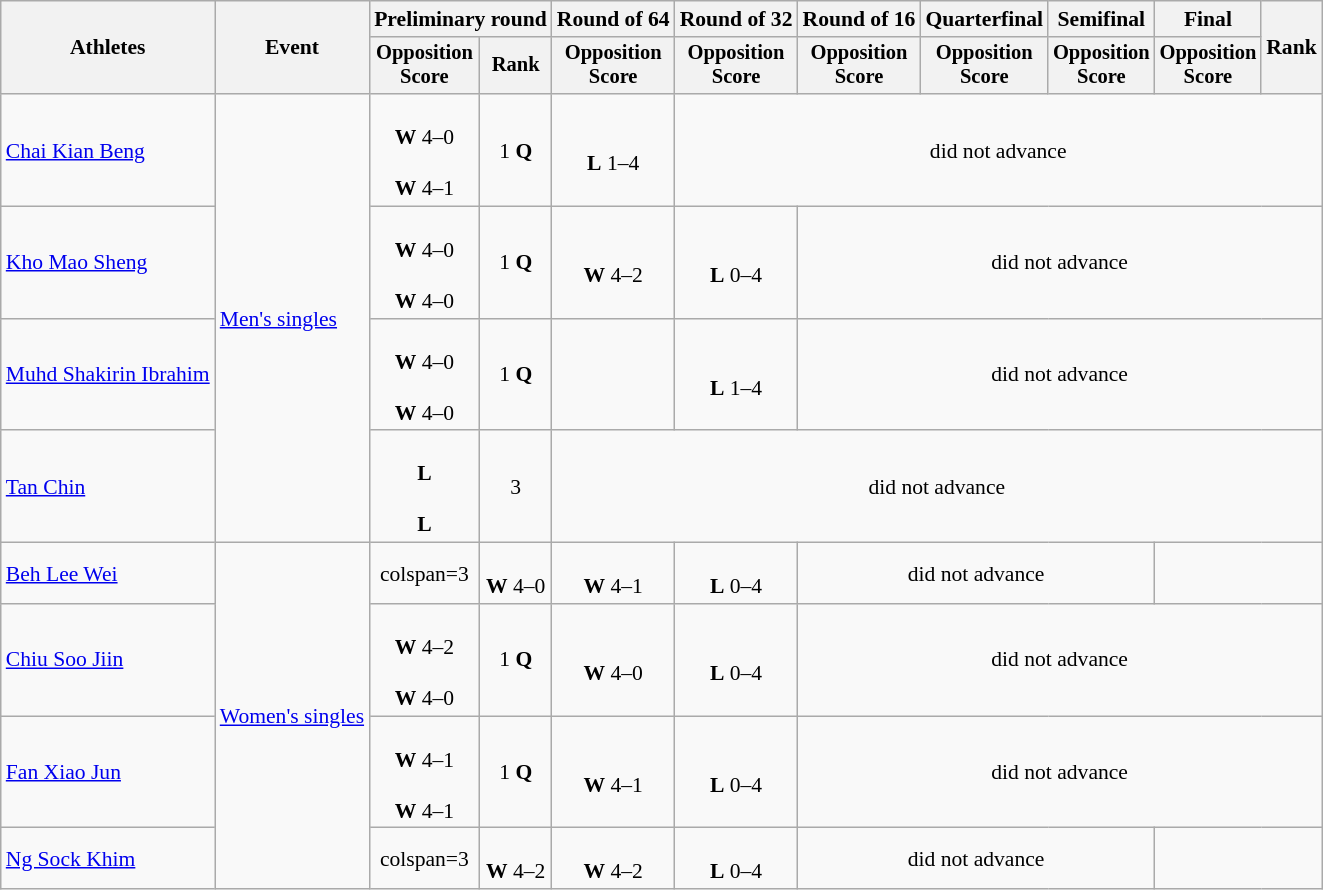<table class="wikitable" style="font-size:90%">
<tr>
<th rowspan=2>Athletes</th>
<th rowspan=2>Event</th>
<th colspan=2>Preliminary round</th>
<th>Round of 64</th>
<th>Round of 32</th>
<th>Round of 16</th>
<th>Quarterfinal</th>
<th>Semifinal</th>
<th>Final</th>
<th rowspan=2>Rank</th>
</tr>
<tr style="font-size:95%">
<th>Opposition<br>Score</th>
<th>Rank</th>
<th>Opposition<br>Score</th>
<th>Opposition<br>Score</th>
<th>Opposition<br>Score</th>
<th>Opposition<br>Score</th>
<th>Opposition<br>Score</th>
<th>Opposition<br>Score</th>
</tr>
<tr align=center>
<td align=left><a href='#'>Chai Kian Beng</a></td>
<td align=left rowspan=4><a href='#'>Men's singles</a></td>
<td><br><strong>W</strong> 4–0<br><br><strong>W</strong> 4–1</td>
<td>1 <strong>Q</strong></td>
<td><br><strong>L</strong> 1–4</td>
<td colspan=6>did not advance</td>
</tr>
<tr align=center>
<td align=left><a href='#'>Kho Mao Sheng</a></td>
<td><br><strong>W</strong> 4–0<br><br><strong>W</strong> 4–0</td>
<td>1 <strong>Q</strong></td>
<td><br><strong>W</strong> 4–2</td>
<td><br><strong>L</strong> 0–4</td>
<td colspan=5>did not advance</td>
</tr>
<tr align=center>
<td align=left><a href='#'>Muhd Shakirin Ibrahim</a></td>
<td><br><strong>W</strong> 4–0<br><br><strong>W</strong> 4–0</td>
<td>1 <strong>Q</strong></td>
<td></td>
<td><br><strong>L</strong> 1–4</td>
<td colspan=5>did not advance</td>
</tr>
<tr align=center>
<td align=left><a href='#'>Tan Chin</a></td>
<td><br><strong>L</strong> <br><br><strong>L</strong> </td>
<td>3</td>
<td colspan=7>did not advance</td>
</tr>
<tr align=center>
<td align=left><a href='#'>Beh Lee Wei</a></td>
<td align=left rowspan=4><a href='#'>Women's singles</a></td>
<td>colspan=3 </td>
<td><br><strong>W</strong> 4–0</td>
<td><br><strong>W</strong> 4–1</td>
<td><br><strong>L</strong> 0–4</td>
<td colspan=3>did not advance</td>
</tr>
<tr align=center>
<td align=left><a href='#'>Chiu Soo Jiin</a></td>
<td><br><strong>W</strong> 4–2 <br><br><strong>W</strong> 4–0</td>
<td>1 <strong>Q</strong></td>
<td><br><strong>W</strong> 4–0</td>
<td><br><strong>L</strong> 0–4</td>
<td colspan=5>did not advance</td>
</tr>
<tr align=center>
<td align=left><a href='#'>Fan Xiao Jun</a></td>
<td><br><strong>W</strong> 4–1<br><br><strong>W</strong> 4–1</td>
<td>1 <strong>Q</strong></td>
<td><br><strong>W</strong> 4–1</td>
<td><br><strong>L</strong> 0–4</td>
<td colspan=5>did not advance</td>
</tr>
<tr align=center>
<td align=left><a href='#'>Ng Sock Khim</a></td>
<td>colspan=3 </td>
<td><br><strong>W</strong> 4–2</td>
<td><br><strong>W</strong> 4–2</td>
<td><br><strong>L</strong> 0–4</td>
<td colspan=3>did not advance</td>
</tr>
</table>
